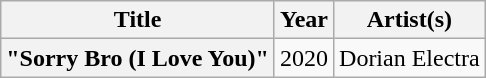<table class="wikitable plainrowheaders" style="text-align:center;">
<tr>
<th scope="col">Title</th>
<th scope="col">Year</th>
<th scope="col">Artist(s)</th>
</tr>
<tr>
<th scope="row">"Sorry Bro (I Love You)" </th>
<td>2020</td>
<td>Dorian Electra</td>
</tr>
</table>
